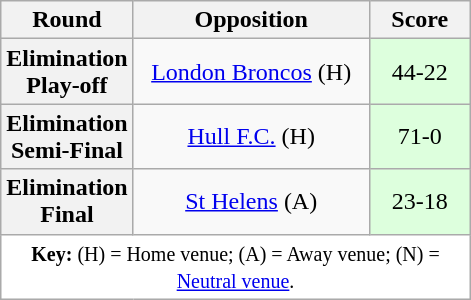<table class="wikitable plainrowheaders" style="text-align:center;margin-left:1em">
<tr>
<th width="25">Round</th>
<th width="150">Opposition</th>
<th width="60">Score</th>
</tr>
<tr>
<th scope=row style="text-align:center">Elimination Play-off</th>
<td> <a href='#'>London Broncos</a> (H)</td>
<td bgcolor=DDFFDD>44-22</td>
</tr>
<tr>
<th scope=row style="text-align:center">Elimination Semi-Final</th>
<td> <a href='#'>Hull F.C.</a> (H)</td>
<td bgcolor=DDFFDD>71-0</td>
</tr>
<tr>
<th scope=row style="text-align:center">Elimination Final</th>
<td> <a href='#'>St Helens</a> (A)</td>
<td bgcolor=DDFFDD>23-18</td>
</tr>
<tr>
<td colspan="3" style="background-color:white;"><small><strong>Key:</strong> (H) = Home venue; (A) = Away venue; (N) = <a href='#'>Neutral venue</a>.</small></td>
</tr>
</table>
